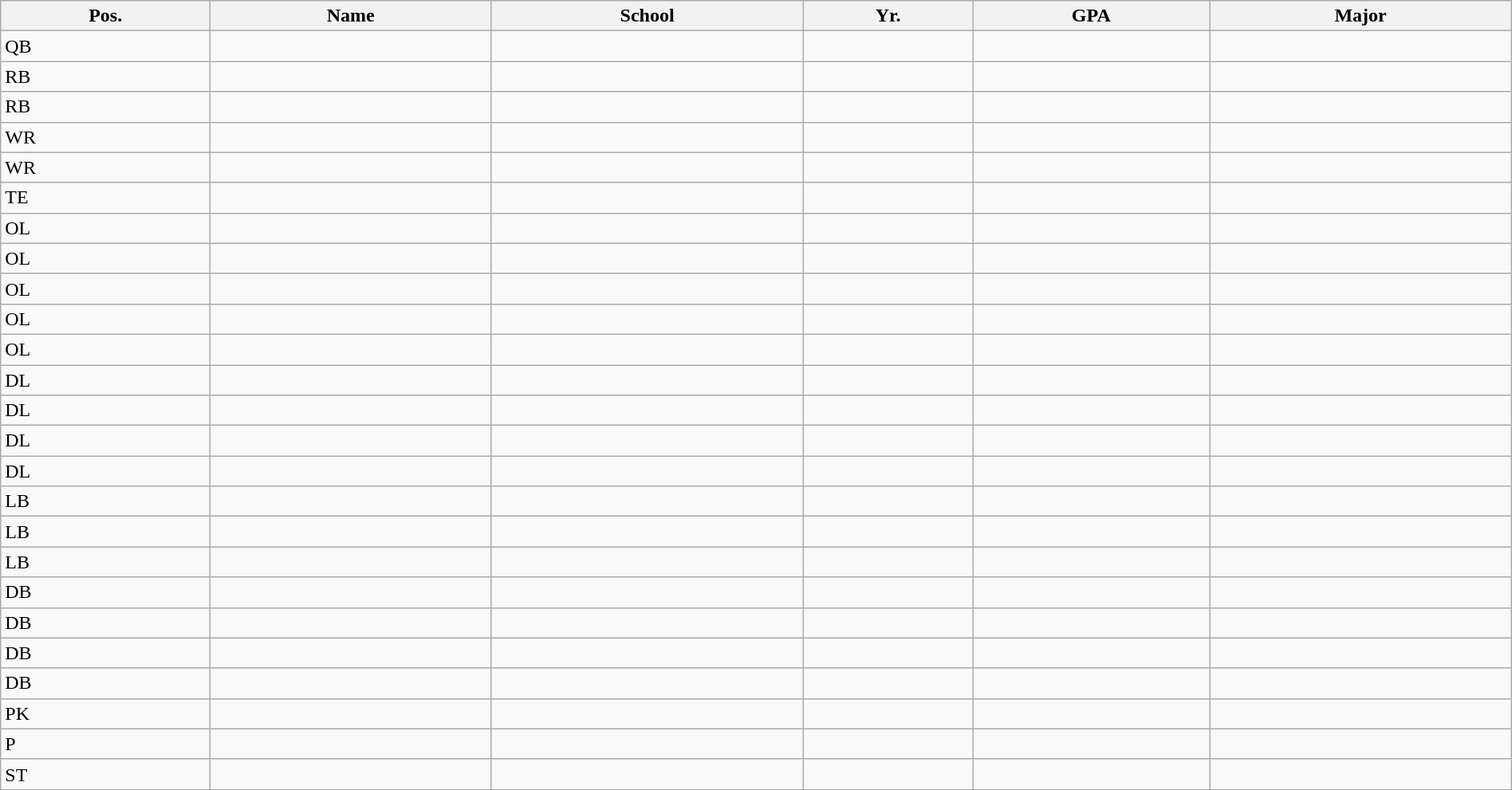<table class="wikitable sortable sortable" style="width:100%;">
<tr>
<th>Pos.</th>
<th>Name</th>
<th>School</th>
<th>Yr.</th>
<th>GPA</th>
<th>Major</th>
</tr>
<tr>
<td>QB</td>
<td></td>
<td></td>
<td></td>
<td></td>
<td></td>
</tr>
<tr>
<td>RB</td>
<td></td>
<td></td>
<td></td>
<td></td>
<td></td>
</tr>
<tr>
<td>RB</td>
<td></td>
<td></td>
<td></td>
<td></td>
<td></td>
</tr>
<tr>
<td>WR</td>
<td></td>
<td></td>
<td></td>
<td></td>
<td></td>
</tr>
<tr>
<td>WR</td>
<td></td>
<td></td>
<td></td>
<td></td>
<td></td>
</tr>
<tr>
<td>TE</td>
<td></td>
<td></td>
<td></td>
<td></td>
<td></td>
</tr>
<tr>
<td>OL</td>
<td></td>
<td></td>
<td></td>
<td></td>
<td></td>
</tr>
<tr>
<td>OL</td>
<td></td>
<td></td>
<td></td>
<td></td>
<td></td>
</tr>
<tr>
<td>OL</td>
<td></td>
<td></td>
<td></td>
<td></td>
<td></td>
</tr>
<tr>
<td>OL</td>
<td></td>
<td></td>
<td></td>
<td></td>
<td></td>
</tr>
<tr>
<td>OL</td>
<td></td>
<td></td>
<td></td>
<td></td>
<td></td>
</tr>
<tr>
<td>DL</td>
<td></td>
<td></td>
<td></td>
<td></td>
<td></td>
</tr>
<tr>
<td>DL</td>
<td></td>
<td></td>
<td></td>
<td></td>
<td></td>
</tr>
<tr>
<td>DL</td>
<td></td>
<td></td>
<td></td>
<td></td>
<td></td>
</tr>
<tr>
<td>DL</td>
<td></td>
<td></td>
<td></td>
<td></td>
<td></td>
</tr>
<tr>
<td>LB</td>
<td></td>
<td></td>
<td></td>
<td></td>
<td></td>
</tr>
<tr>
<td>LB</td>
<td></td>
<td></td>
<td></td>
<td></td>
<td></td>
</tr>
<tr>
<td>LB</td>
<td></td>
<td></td>
<td></td>
<td></td>
<td></td>
</tr>
<tr>
<td>DB</td>
<td></td>
<td></td>
<td></td>
<td></td>
<td></td>
</tr>
<tr>
<td>DB</td>
<td></td>
<td></td>
<td></td>
<td></td>
<td></td>
</tr>
<tr>
<td>DB</td>
<td></td>
<td></td>
<td></td>
<td></td>
<td></td>
</tr>
<tr>
<td>DB</td>
<td></td>
<td></td>
<td></td>
<td></td>
<td></td>
</tr>
<tr>
<td>PK</td>
<td></td>
<td></td>
<td></td>
<td></td>
<td></td>
</tr>
<tr>
<td>P</td>
<td></td>
<td></td>
<td></td>
<td></td>
<td></td>
</tr>
<tr>
<td>ST</td>
<td></td>
<td></td>
<td></td>
<td></td>
<td></td>
</tr>
<tr>
</tr>
</table>
